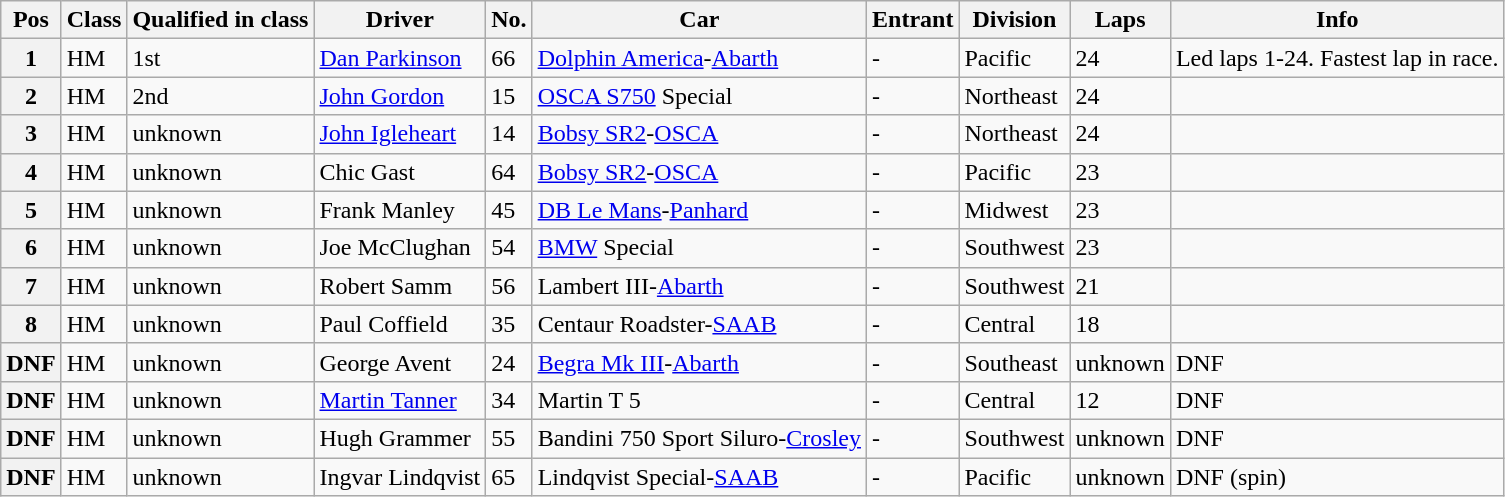<table class="wikitable">
<tr>
<th>Pos</th>
<th>Class</th>
<th>Qualified in class</th>
<th>Driver</th>
<th>No.</th>
<th>Car</th>
<th>Entrant</th>
<th>Division</th>
<th>Laps</th>
<th>Info</th>
</tr>
<tr>
<th>1</th>
<td>HM</td>
<td>1st</td>
<td> <a href='#'>Dan Parkinson</a></td>
<td>66</td>
<td><a href='#'>Dolphin America</a>-<a href='#'>Abarth</a></td>
<td>-</td>
<td>Pacific</td>
<td>24</td>
<td>Led laps 1-24. Fastest lap in race.</td>
</tr>
<tr>
<th>2</th>
<td>HM</td>
<td>2nd</td>
<td> <a href='#'>John Gordon</a></td>
<td>15</td>
<td><a href='#'>OSCA S750</a> Special</td>
<td>-</td>
<td>Northeast</td>
<td>24</td>
<td></td>
</tr>
<tr>
<th>3</th>
<td>HM</td>
<td>unknown</td>
<td> <a href='#'>John Igleheart</a></td>
<td>14</td>
<td><a href='#'>Bobsy SR2</a>-<a href='#'>OSCA</a></td>
<td>-</td>
<td>Northeast</td>
<td>24</td>
<td></td>
</tr>
<tr>
<th>4</th>
<td>HM</td>
<td>unknown</td>
<td> Chic Gast</td>
<td>64</td>
<td><a href='#'>Bobsy SR2</a>-<a href='#'>OSCA</a></td>
<td>-</td>
<td>Pacific</td>
<td>23</td>
<td></td>
</tr>
<tr>
<th>5</th>
<td>HM</td>
<td>unknown</td>
<td> Frank Manley</td>
<td>45</td>
<td><a href='#'>DB Le Mans</a>-<a href='#'>Panhard</a></td>
<td>-</td>
<td>Midwest</td>
<td>23</td>
<td></td>
</tr>
<tr>
<th>6</th>
<td>HM</td>
<td>unknown</td>
<td> Joe McClughan</td>
<td>54</td>
<td><a href='#'>BMW</a> Special</td>
<td>-</td>
<td>Southwest</td>
<td>23</td>
<td></td>
</tr>
<tr>
<th>7</th>
<td>HM</td>
<td>unknown</td>
<td> Robert Samm</td>
<td>56</td>
<td>Lambert III-<a href='#'>Abarth</a></td>
<td>-</td>
<td>Southwest</td>
<td>21</td>
<td></td>
</tr>
<tr>
<th>8</th>
<td>HM</td>
<td>unknown</td>
<td> Paul Coffield</td>
<td>35</td>
<td>Centaur Roadster-<a href='#'>SAAB</a></td>
<td>-</td>
<td>Central</td>
<td>18</td>
<td></td>
</tr>
<tr>
<th>DNF</th>
<td>HM</td>
<td>unknown</td>
<td> George Avent</td>
<td>24</td>
<td><a href='#'>Begra Mk III</a>-<a href='#'>Abarth</a></td>
<td>-</td>
<td>Southeast</td>
<td>unknown</td>
<td>DNF</td>
</tr>
<tr>
<th>DNF</th>
<td>HM</td>
<td>unknown</td>
<td> <a href='#'>Martin Tanner</a></td>
<td>34</td>
<td>Martin T 5</td>
<td>-</td>
<td>Central</td>
<td>12</td>
<td>DNF</td>
</tr>
<tr>
<th>DNF</th>
<td>HM</td>
<td>unknown</td>
<td> Hugh Grammer</td>
<td>55</td>
<td>Bandini 750 Sport Siluro-<a href='#'>Crosley</a></td>
<td>-</td>
<td>Southwest</td>
<td>unknown</td>
<td>DNF</td>
</tr>
<tr>
<th>DNF</th>
<td>HM</td>
<td>unknown</td>
<td> Ingvar Lindqvist</td>
<td>65</td>
<td>Lindqvist Special-<a href='#'>SAAB</a></td>
<td>-</td>
<td>Pacific</td>
<td>unknown</td>
<td>DNF (spin)</td>
</tr>
</table>
